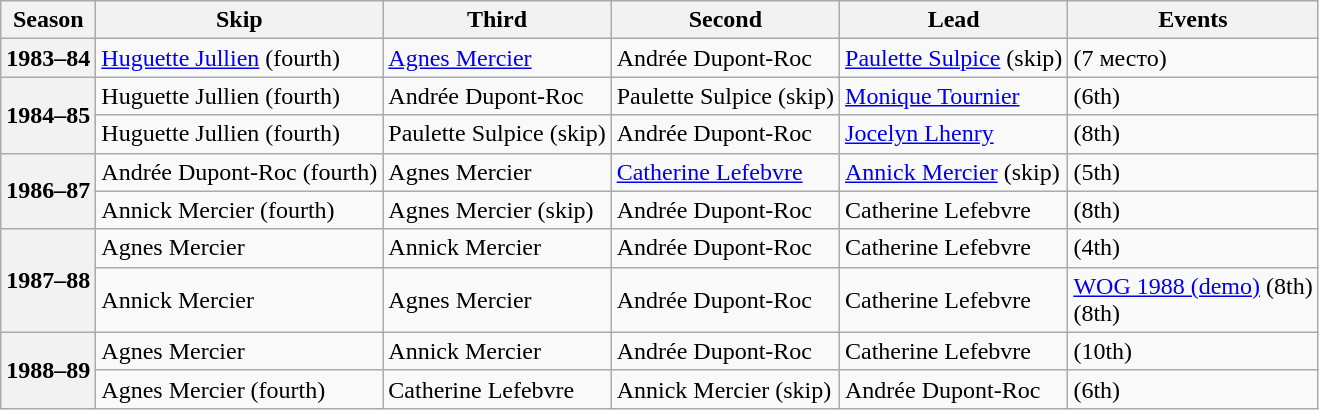<table class="wikitable">
<tr>
<th scope="col">Season</th>
<th scope="col">Skip</th>
<th scope="col">Third</th>
<th scope="col">Second</th>
<th scope="col">Lead</th>
<th scope="col">Events</th>
</tr>
<tr>
<th scope="row">1983–84</th>
<td><a href='#'>Huguette Jullien</a> (fourth)</td>
<td><a href='#'>Agnes Mercier</a></td>
<td>Andrée Dupont-Roc</td>
<td><a href='#'>Paulette Sulpice</a> (skip)</td>
<td> (7 место)</td>
</tr>
<tr>
<th scope="row" rowspan="2">1984–85</th>
<td>Huguette Jullien (fourth)</td>
<td>Andrée Dupont-Roc</td>
<td>Paulette Sulpice (skip)</td>
<td><a href='#'>Monique Tournier</a></td>
<td> (6th)</td>
</tr>
<tr>
<td>Huguette Jullien (fourth)</td>
<td>Paulette Sulpice (skip)</td>
<td>Andrée Dupont-Roc</td>
<td><a href='#'>Jocelyn Lhenry</a></td>
<td> (8th)</td>
</tr>
<tr>
<th scope="row" rowspan="2">1986–87</th>
<td>Andrée Dupont-Roc (fourth)</td>
<td>Agnes Mercier</td>
<td><a href='#'>Catherine Lefebvre</a></td>
<td><a href='#'>Annick Mercier</a> (skip)</td>
<td> (5th)</td>
</tr>
<tr>
<td>Annick Mercier (fourth)</td>
<td>Agnes Mercier (skip)</td>
<td>Andrée Dupont-Roc</td>
<td>Catherine Lefebvre</td>
<td> (8th)</td>
</tr>
<tr>
<th scope="row" rowspan="2">1987–88</th>
<td>Agnes Mercier</td>
<td>Annick Mercier</td>
<td>Andrée Dupont-Roc</td>
<td>Catherine Lefebvre</td>
<td> (4th)</td>
</tr>
<tr>
<td>Annick Mercier</td>
<td>Agnes Mercier</td>
<td>Andrée Dupont-Roc</td>
<td>Catherine Lefebvre</td>
<td><a href='#'>WOG 1988 (demo)</a> (8th)<br> (8th)</td>
</tr>
<tr>
<th scope="row" rowspan="2">1988–89</th>
<td>Agnes Mercier</td>
<td>Annick Mercier</td>
<td>Andrée Dupont-Roc</td>
<td>Catherine Lefebvre</td>
<td> (10th)</td>
</tr>
<tr>
<td>Agnes Mercier (fourth)</td>
<td>Catherine Lefebvre</td>
<td>Annick Mercier (skip)</td>
<td>Andrée Dupont-Roc</td>
<td> (6th)</td>
</tr>
</table>
